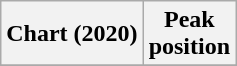<table class="wikitable plainrowheaders">
<tr>
<th scope="col">Chart (2020)</th>
<th scope="col">Peak<br>position</th>
</tr>
<tr>
</tr>
</table>
